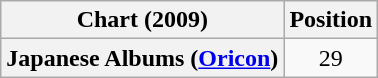<table class="wikitable plainrowheaders" style="text-align:center">
<tr>
<th scope="col">Chart (2009)</th>
<th scope="col">Position</th>
</tr>
<tr>
<th scope="row">Japanese Albums (<a href='#'>Oricon</a>)</th>
<td>29</td>
</tr>
</table>
